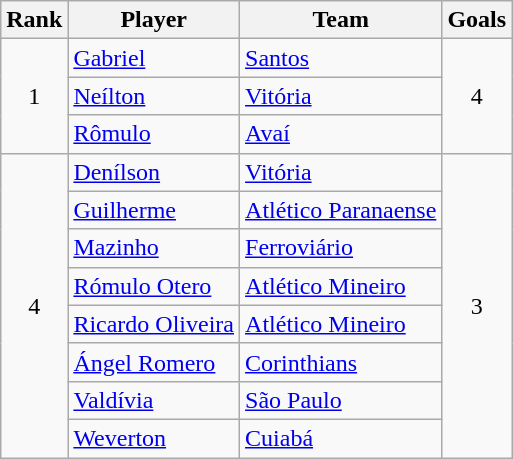<table class="wikitable" style="text-align:center">
<tr>
<th>Rank</th>
<th>Player</th>
<th>Team</th>
<th>Goals</th>
</tr>
<tr>
<td rowspan=3>1</td>
<td align=left> <a href='#'>Gabriel</a></td>
<td align=left> <a href='#'>Santos</a></td>
<td rowspan=3>4</td>
</tr>
<tr>
<td align=left> <a href='#'>Neílton</a></td>
<td align=left> <a href='#'>Vitória</a></td>
</tr>
<tr>
<td align=left> <a href='#'>Rômulo</a></td>
<td align=left> <a href='#'>Avaí</a></td>
</tr>
<tr>
<td rowspan=8>4</td>
<td align=left> <a href='#'>Denílson</a></td>
<td align=left> <a href='#'>Vitória</a></td>
<td rowspan=8>3</td>
</tr>
<tr>
<td align=left> <a href='#'>Guilherme</a></td>
<td align=left> <a href='#'>Atlético Paranaense</a></td>
</tr>
<tr>
<td align=left> <a href='#'>Mazinho</a></td>
<td align=left> <a href='#'>Ferroviário</a></td>
</tr>
<tr>
<td align=left> <a href='#'>Rómulo Otero</a></td>
<td align=left> <a href='#'>Atlético Mineiro</a></td>
</tr>
<tr>
<td align=left> <a href='#'>Ricardo Oliveira</a></td>
<td align=left> <a href='#'>Atlético Mineiro</a></td>
</tr>
<tr>
<td align=left> <a href='#'>Ángel Romero</a></td>
<td align=left> <a href='#'>Corinthians</a></td>
</tr>
<tr>
<td align=left> <a href='#'>Valdívia</a></td>
<td align=left> <a href='#'>São Paulo</a></td>
</tr>
<tr>
<td align=left> <a href='#'>Weverton</a></td>
<td align=left> <a href='#'>Cuiabá</a></td>
</tr>
</table>
